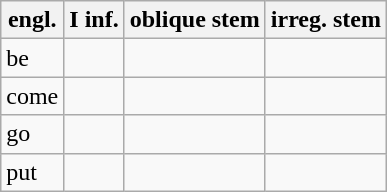<table class="wikitable">
<tr>
<th>engl.</th>
<th>I inf.</th>
<th>oblique stem</th>
<th>irreg. stem</th>
</tr>
<tr>
<td>be</td>
<td></td>
<td></td>
<td></td>
</tr>
<tr>
<td>come</td>
<td></td>
<td></td>
<td></td>
</tr>
<tr>
<td>go</td>
<td></td>
<td></td>
<td></td>
</tr>
<tr>
<td>put</td>
<td></td>
<td></td>
<td></td>
</tr>
</table>
